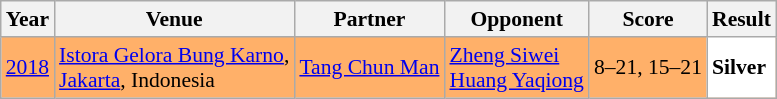<table class="sortable wikitable" style="font-size: 90%;">
<tr>
<th>Year</th>
<th>Venue</th>
<th>Partner</th>
<th>Opponent</th>
<th>Score</th>
<th>Result</th>
</tr>
<tr style="background:#FFB069">
<td align="center"><a href='#'>2018</a></td>
<td align="left"><a href='#'>Istora Gelora Bung Karno</a>,<br><a href='#'>Jakarta</a>, Indonesia</td>
<td align="left"> <a href='#'>Tang Chun Man</a></td>
<td align="left"> <a href='#'>Zheng Siwei</a> <br>  <a href='#'>Huang Yaqiong</a></td>
<td align="left">8–21, 15–21</td>
<td style="text-align:left; background:white"> <strong>Silver</strong></td>
</tr>
</table>
